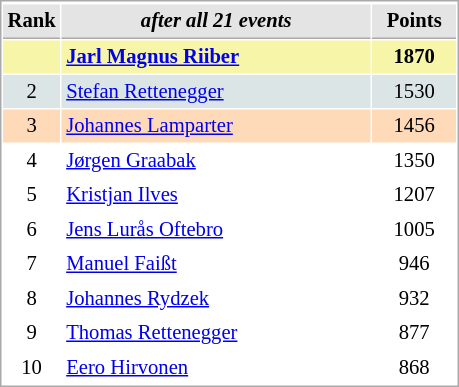<table cellspacing="1" cellpadding="3" style="border:1px solid #AAAAAA;font-size:86%">
<tr style="background-color: #E4E4E4;">
</tr>
<tr style="background-color: #E4E4E4;">
<th style="border-bottom:1px solid #AAAAAA; width: 10px;">Rank</th>
<th style="border-bottom:1px solid #AAAAAA; width: 200px;"><em>after all 21 events</em></th>
<th style="border-bottom:1px solid #AAAAAA; width: 50px;">Points</th>
</tr>
<tr style="background:#f7f6a8;">
<td align=center></td>
<td> <strong><a href='#'>Jarl Magnus Riiber</a></strong> </td>
<td align=center><strong>1870</strong></td>
</tr>
<tr style="background:#dce5e5;">
<td align=center>2</td>
<td> <a href='#'>Stefan Rettenegger</a></td>
<td align=center>1530</td>
</tr>
<tr style="background:#ffdab9;">
<td align=center>3</td>
<td> <a href='#'>Johannes Lamparter</a></td>
<td align=center>1456</td>
</tr>
<tr>
<td align=center>4</td>
<td> <a href='#'>Jørgen Graabak</a></td>
<td align=center>1350</td>
</tr>
<tr>
<td align=center>5</td>
<td> <a href='#'>Kristjan Ilves</a></td>
<td align=center>1207</td>
</tr>
<tr>
<td align=center>6</td>
<td> <a href='#'>Jens Lurås Oftebro</a></td>
<td align=center>1005</td>
</tr>
<tr>
<td align=center>7</td>
<td> <a href='#'>Manuel Faißt</a></td>
<td align=center>946</td>
</tr>
<tr>
<td align=center>8</td>
<td> <a href='#'>Johannes Rydzek</a></td>
<td align=center>932</td>
</tr>
<tr>
<td align=center>9</td>
<td> <a href='#'>Thomas Rettenegger</a></td>
<td align=center>877</td>
</tr>
<tr>
<td align=center>10</td>
<td> <a href='#'>Eero Hirvonen</a></td>
<td align=center>868</td>
</tr>
</table>
